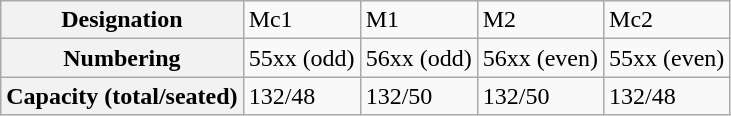<table class="wikitable">
<tr>
<th>Designation</th>
<td>Mc1</td>
<td>M1</td>
<td>M2</td>
<td>Mc2</td>
</tr>
<tr>
<th>Numbering</th>
<td>55xx (odd)</td>
<td>56xx (odd)</td>
<td>56xx (even)</td>
<td>55xx (even)</td>
</tr>
<tr>
<th>Capacity (total/seated)</th>
<td>132/48</td>
<td>132/50</td>
<td>132/50</td>
<td>132/48</td>
</tr>
</table>
